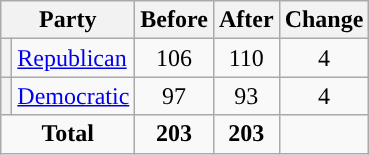<table class="wikitable" style="text-align:center;">
<tr>
<th colspan="2">Party</th>
<th>Before</th>
<th>After</th>
<th>Change</th>
</tr>
<tr>
<th style="background-color:"></th>
<td style="text-align:left;"><a href='#'>Republican</a></td>
<td>106</td>
<td>110</td>
<td> 4</td>
</tr>
<tr>
<th style="background-color:"></th>
<td style="text-align:left;"><a href='#'>Democratic</a></td>
<td>97</td>
<td>93</td>
<td> 4</td>
</tr>
<tr>
<td colspan="2"><strong>Total</strong></td>
<td><strong>203</strong></td>
<td><strong>203</strong></td>
<td></td>
</tr>
</table>
